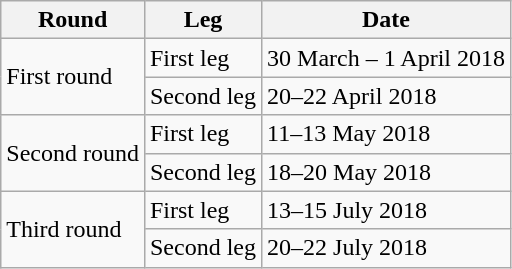<table class="wikitable">
<tr>
<th>Round</th>
<th>Leg</th>
<th>Date</th>
</tr>
<tr>
<td rowspan=2>First round</td>
<td>First leg</td>
<td>30 March – 1 April 2018</td>
</tr>
<tr>
<td>Second leg</td>
<td>20–22 April 2018</td>
</tr>
<tr>
<td rowspan=2>Second round</td>
<td>First leg</td>
<td>11–13 May 2018</td>
</tr>
<tr>
<td>Second leg</td>
<td>18–20 May 2018</td>
</tr>
<tr>
<td rowspan=2>Third round</td>
<td>First leg</td>
<td>13–15 July 2018</td>
</tr>
<tr>
<td>Second leg</td>
<td>20–22 July 2018</td>
</tr>
</table>
